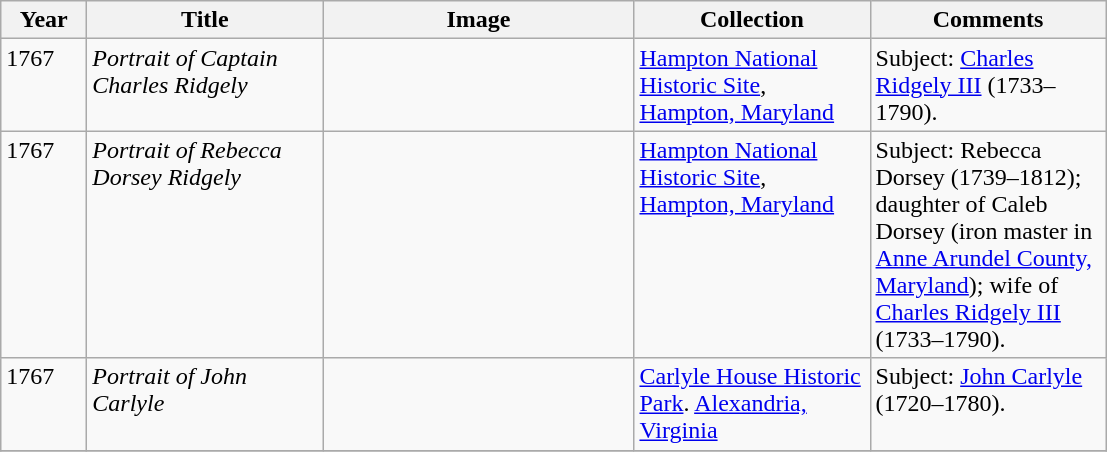<table class="wikitable sortable">
<tr>
<th scope="col" width="50">Year</th>
<th scope="col" width="150">Title</th>
<th scope="col" width="200">Image</th>
<th scope="col" width="150">Collection</th>
<th scope="col" width="150">Comments</th>
</tr>
<tr valign="top">
<td>1767</td>
<td><em>Portrait of Captain Charles Ridgely</em></td>
<td></td>
<td><a href='#'>Hampton National Historic Site</a>, <a href='#'>Hampton, Maryland</a></td>
<td>Subject: <a href='#'>Charles Ridgely III</a> (1733–1790).</td>
</tr>
<tr valign="top">
<td>1767</td>
<td><em>Portrait of Rebecca Dorsey Ridgely</em></td>
<td></td>
<td><a href='#'>Hampton National Historic Site</a>, <a href='#'>Hampton, Maryland</a></td>
<td>Subject: Rebecca Dorsey (1739–1812); daughter of Caleb Dorsey (iron master in <a href='#'>Anne Arundel County, Maryland</a>); wife of <a href='#'>Charles Ridgely III</a> (1733–1790).</td>
</tr>
<tr valign="top">
<td>1767</td>
<td><em>Portrait of John Carlyle</em></td>
<td></td>
<td><a href='#'>Carlyle House Historic Park</a>. <a href='#'>Alexandria, Virginia</a></td>
<td>Subject: <a href='#'>John Carlyle</a> (1720–1780).</td>
</tr>
<tr valign="top">
</tr>
</table>
